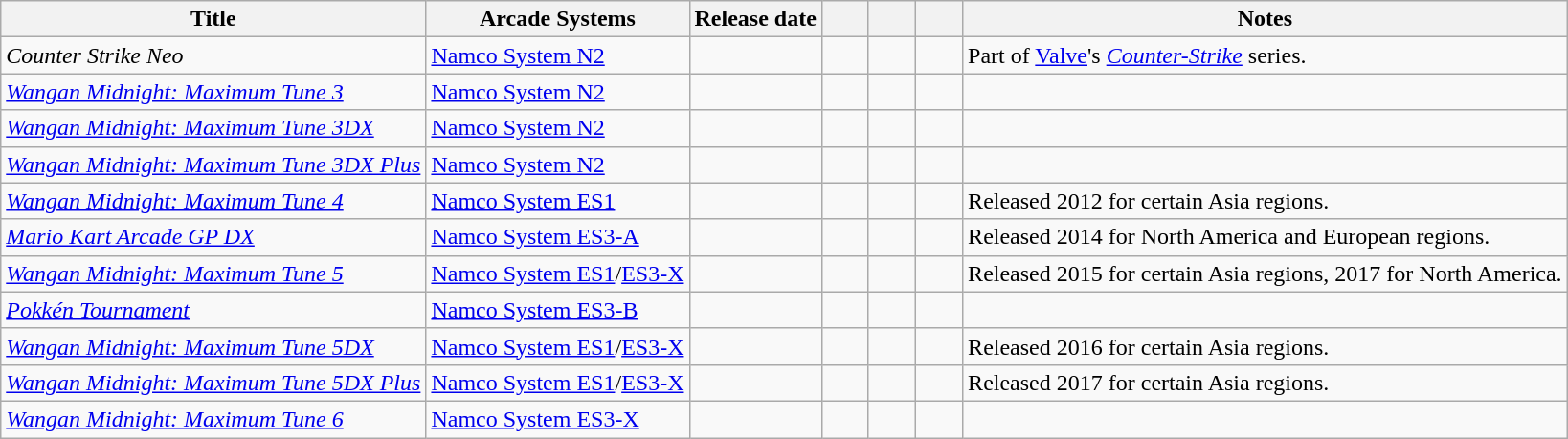<table class="wikitable sortable" width="auto">
<tr>
<th>Title</th>
<th>Arcade Systems</th>
<th>Release date</th>
<th scope="col" style="width:3%;"></th>
<th scope="col" style="width:3%;"></th>
<th scope="col" style="width:3%;"></th>
<th class="unsortable">Notes</th>
</tr>
<tr>
<td><em>Counter Strike Neo</em></td>
<td><a href='#'>Namco System N2</a></td>
<td></td>
<td></td>
<td></td>
<td></td>
<td>Part of <a href='#'>Valve</a>'s <em><a href='#'>Counter-Strike</a></em> series.</td>
</tr>
<tr>
<td><em><a href='#'>Wangan Midnight: Maximum Tune 3</a></em></td>
<td><a href='#'>Namco System N2</a></td>
<td></td>
<td></td>
<td></td>
<td></td>
<td></td>
</tr>
<tr>
<td><em><a href='#'>Wangan Midnight: Maximum Tune 3DX</a></em></td>
<td><a href='#'>Namco System N2</a></td>
<td></td>
<td></td>
<td></td>
<td></td>
<td></td>
</tr>
<tr>
<td><em><a href='#'>Wangan Midnight: Maximum Tune 3DX Plus</a></em></td>
<td><a href='#'>Namco System N2</a></td>
<td></td>
<td></td>
<td></td>
<td></td>
<td></td>
</tr>
<tr>
<td><em><a href='#'>Wangan Midnight: Maximum Tune 4</a></em></td>
<td><a href='#'>Namco System ES1</a></td>
<td></td>
<td></td>
<td></td>
<td></td>
<td>Released 2012 for certain Asia regions.</td>
</tr>
<tr>
<td><em><a href='#'>Mario Kart Arcade GP DX</a></em></td>
<td><a href='#'>Namco System ES3-A</a></td>
<td></td>
<td></td>
<td></td>
<td></td>
<td>Released 2014 for North America and European regions.</td>
</tr>
<tr>
<td><em><a href='#'>Wangan Midnight: Maximum Tune 5</a></em></td>
<td><a href='#'>Namco System ES1</a>/<a href='#'>ES3-X</a></td>
<td></td>
<td></td>
<td></td>
<td></td>
<td>Released 2015 for certain Asia regions, 2017 for North America.</td>
</tr>
<tr>
<td><em><a href='#'>Pokkén Tournament</a></em></td>
<td><a href='#'>Namco System ES3-B</a></td>
<td></td>
<td></td>
<td></td>
<td></td>
<td></td>
</tr>
<tr>
<td><em><a href='#'>Wangan Midnight: Maximum Tune 5DX</a></em></td>
<td><a href='#'>Namco System ES1</a>/<a href='#'>ES3-X</a></td>
<td></td>
<td></td>
<td></td>
<td></td>
<td>Released 2016 for certain Asia regions.</td>
</tr>
<tr>
<td><em><a href='#'>Wangan Midnight: Maximum Tune 5DX Plus</a></em></td>
<td><a href='#'>Namco System ES1</a>/<a href='#'>ES3-X</a></td>
<td></td>
<td></td>
<td></td>
<td></td>
<td>Released 2017 for certain Asia regions.</td>
</tr>
<tr>
<td><em><a href='#'>Wangan Midnight: Maximum Tune 6</a></em></td>
<td><a href='#'>Namco System ES3-X</a></td>
<td></td>
<td></td>
<td></td>
<td></td>
<td></td>
</tr>
</table>
